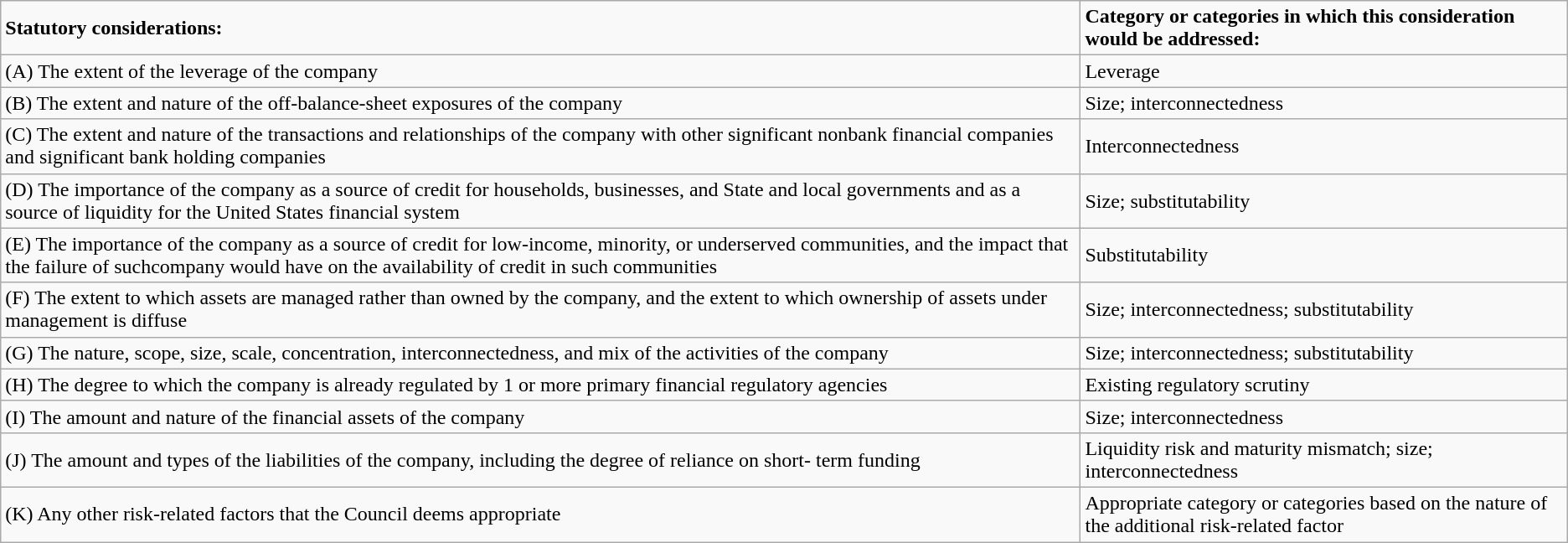<table class="wikitable">
<tr style="font-weight:bold">
<td>Statutory considerations:</td>
<td>Category or categories in which this consideration would be addressed:</td>
</tr>
<tr>
<td>(A) The extent of the leverage of the company</td>
<td>Leverage</td>
</tr>
<tr>
<td>(B) The extent and nature of the off-balance-sheet exposures of the company</td>
<td>Size; interconnectedness</td>
</tr>
<tr>
<td>(C) The extent and nature of the transactions and relationships of the company with other significant nonbank financial companies and significant bank holding companies</td>
<td>Interconnectedness</td>
</tr>
<tr>
<td>(D) The importance of the company as a source of credit for households, businesses, and State and local governments and as a source of liquidity for the United States financial system</td>
<td>Size; substitutability</td>
</tr>
<tr>
<td>(E) The importance of the company as a source of credit for low-income, minority, or underserved communities, and the impact that the failure of suchcompany would have on the availability of credit in such communities</td>
<td>Substitutability</td>
</tr>
<tr>
<td>(F) The extent to which assets are managed rather than owned by the company, and the extent to which ownership of assets under management is diffuse</td>
<td>Size; interconnectedness; substitutability</td>
</tr>
<tr>
<td>(G) The nature, scope, size, scale, concentration, interconnectedness, and mix of the activities of the company</td>
<td>Size; interconnectedness; substitutability</td>
</tr>
<tr>
<td>(H) The degree to which the company is already regulated by 1 or more primary financial regulatory agencies</td>
<td>Existing regulatory scrutiny</td>
</tr>
<tr>
<td>(I) The amount and nature of the financial assets of the company</td>
<td>Size; interconnectedness</td>
</tr>
<tr>
<td>(J) The amount and types of the liabilities of the company, including the degree of reliance on short- term funding</td>
<td>Liquidity risk and maturity mismatch; size; interconnectedness</td>
</tr>
<tr>
<td>(K) Any other risk-related factors that the Council deems appropriate</td>
<td>Appropriate category or categories based on the nature of the additional risk-related factor</td>
</tr>
</table>
